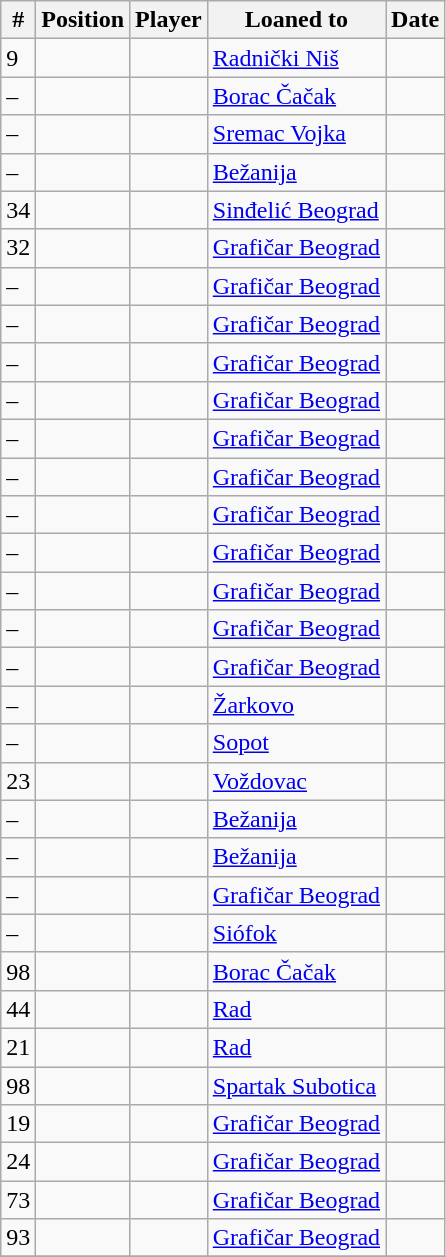<table class="wikitable sortable" text-align:center; font-size:95%; text-align:left;">
<tr>
<th>#</th>
<th>Position</th>
<th>Player</th>
<th>Loaned to</th>
<th>Date</th>
</tr>
<tr>
<td>9</td>
<td></td>
<td></td>
<td> <a href='#'>Radnički Niš</a></td>
<td></td>
</tr>
<tr>
<td>–</td>
<td></td>
<td></td>
<td> <a href='#'>Borac Čačak</a></td>
<td></td>
</tr>
<tr>
<td>–</td>
<td></td>
<td></td>
<td> <a href='#'>Sremac Vojka</a></td>
<td></td>
</tr>
<tr>
<td>–</td>
<td></td>
<td></td>
<td> <a href='#'>Bežanija</a></td>
<td></td>
</tr>
<tr>
<td>34</td>
<td></td>
<td></td>
<td> <a href='#'>Sinđelić Beograd</a></td>
<td></td>
</tr>
<tr>
<td>32</td>
<td></td>
<td></td>
<td> <a href='#'>Grafičar Beograd</a></td>
<td></td>
</tr>
<tr>
<td>–</td>
<td></td>
<td></td>
<td> <a href='#'>Grafičar Beograd</a></td>
<td></td>
</tr>
<tr>
<td>–</td>
<td></td>
<td></td>
<td> <a href='#'>Grafičar Beograd</a></td>
<td></td>
</tr>
<tr>
<td>–</td>
<td></td>
<td></td>
<td> <a href='#'>Grafičar Beograd</a></td>
<td></td>
</tr>
<tr>
<td>–</td>
<td></td>
<td></td>
<td> <a href='#'>Grafičar Beograd</a></td>
<td></td>
</tr>
<tr>
<td>–</td>
<td></td>
<td></td>
<td> <a href='#'>Grafičar Beograd</a></td>
<td></td>
</tr>
<tr>
<td>–</td>
<td></td>
<td></td>
<td> <a href='#'>Grafičar Beograd</a></td>
<td></td>
</tr>
<tr>
<td>–</td>
<td></td>
<td></td>
<td> <a href='#'>Grafičar Beograd</a></td>
<td></td>
</tr>
<tr>
<td>–</td>
<td></td>
<td></td>
<td> <a href='#'>Grafičar Beograd</a></td>
<td></td>
</tr>
<tr>
<td>–</td>
<td></td>
<td></td>
<td> <a href='#'>Grafičar Beograd</a></td>
<td></td>
</tr>
<tr>
<td>–</td>
<td></td>
<td></td>
<td> <a href='#'>Grafičar Beograd</a></td>
<td></td>
</tr>
<tr>
<td>–</td>
<td></td>
<td></td>
<td> <a href='#'>Grafičar Beograd</a></td>
<td></td>
</tr>
<tr>
<td>–</td>
<td></td>
<td></td>
<td> <a href='#'>Žarkovo</a></td>
<td></td>
</tr>
<tr>
<td>–</td>
<td></td>
<td></td>
<td> <a href='#'>Sopot</a></td>
<td></td>
</tr>
<tr>
<td>23</td>
<td></td>
<td></td>
<td> <a href='#'>Voždovac</a></td>
<td></td>
</tr>
<tr>
<td>–</td>
<td></td>
<td></td>
<td> <a href='#'>Bežanija</a></td>
<td></td>
</tr>
<tr>
<td>–</td>
<td></td>
<td></td>
<td> <a href='#'>Bežanija</a></td>
<td></td>
</tr>
<tr>
<td>–</td>
<td></td>
<td></td>
<td> <a href='#'>Grafičar Beograd</a></td>
<td></td>
</tr>
<tr>
<td>–</td>
<td></td>
<td></td>
<td> <a href='#'>Siófok</a></td>
<td></td>
</tr>
<tr>
<td>98</td>
<td></td>
<td></td>
<td> <a href='#'>Borac Čačak</a></td>
<td></td>
</tr>
<tr>
<td>44</td>
<td></td>
<td></td>
<td> <a href='#'>Rad</a></td>
<td></td>
</tr>
<tr>
<td>21</td>
<td></td>
<td></td>
<td> <a href='#'>Rad</a></td>
<td></td>
</tr>
<tr>
<td>98</td>
<td></td>
<td></td>
<td> <a href='#'>Spartak Subotica</a></td>
<td></td>
</tr>
<tr>
<td>19</td>
<td></td>
<td></td>
<td> <a href='#'>Grafičar Beograd</a></td>
<td></td>
</tr>
<tr>
<td>24</td>
<td></td>
<td></td>
<td> <a href='#'>Grafičar Beograd</a></td>
<td></td>
</tr>
<tr>
<td>73</td>
<td></td>
<td></td>
<td> <a href='#'>Grafičar Beograd</a></td>
<td></td>
</tr>
<tr>
<td>93</td>
<td></td>
<td></td>
<td> <a href='#'>Grafičar Beograd</a></td>
<td></td>
</tr>
<tr>
</tr>
</table>
